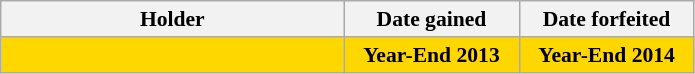<table class="wikitable" style="font-size:90%">
<tr>
<th style="width:222px;">Holder</th>
<th style="width:110px;">Date gained</th>
<th style="width:110px;">Date forfeited</th>
</tr>
<tr style="background:GOLD;">
<td></td>
<td style="text-align:center;"><strong>Year-End 2013</strong></td>
<td style="text-align:center;"><strong>Year-End 2014</strong></td>
</tr>
</table>
